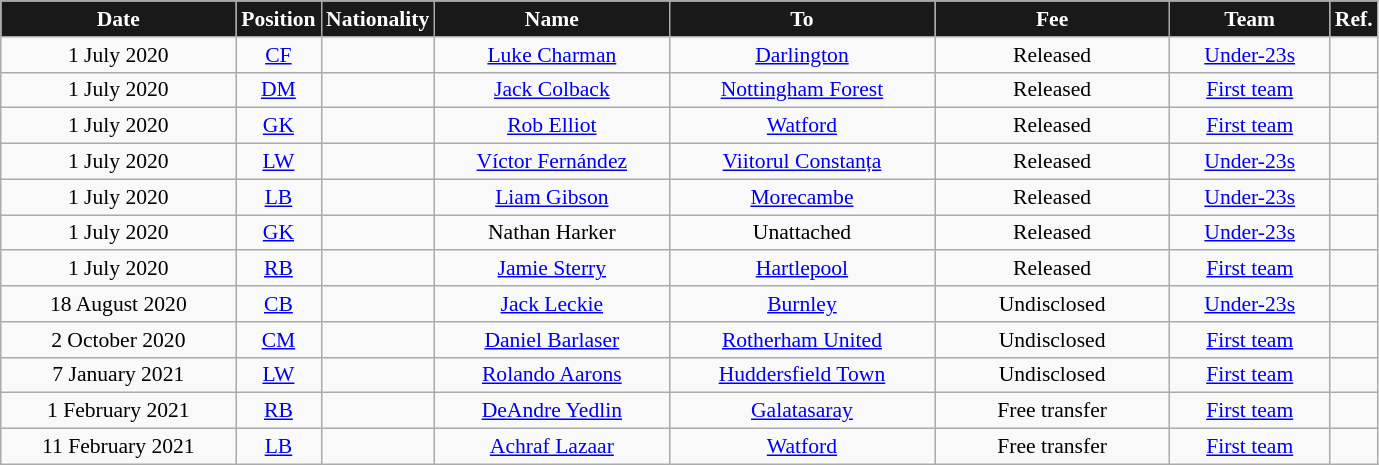<table class="wikitable"  style="text-align:center; font-size:90%; ">
<tr>
<th style="background:#191919; color:white; width:150px;">Date</th>
<th style="background:#191919; color:white; width:50px;">Position</th>
<th style="background:#191919; color:white; width:50px;">Nationality</th>
<th style="background:#191919; color:white; width:150px;">Name</th>
<th style="background:#191919; color:white; width:170px;">To</th>
<th style="background:#191919; color:white; width:150px;">Fee</th>
<th style="background:#191919; color:white; width:100px;">Team</th>
<th style="background:#191919; color:white; width:25px;">Ref.</th>
</tr>
<tr>
<td>1 July 2020</td>
<td><a href='#'>CF</a></td>
<td></td>
<td><a href='#'>Luke Charman</a></td>
<td> <a href='#'>Darlington</a></td>
<td>Released</td>
<td><a href='#'>Under-23s</a></td>
<td></td>
</tr>
<tr>
<td>1 July 2020</td>
<td><a href='#'>DM</a></td>
<td></td>
<td><a href='#'>Jack Colback</a></td>
<td> <a href='#'>Nottingham Forest</a></td>
<td>Released</td>
<td><a href='#'>First team</a></td>
<td></td>
</tr>
<tr>
<td>1 July 2020</td>
<td><a href='#'>GK</a></td>
<td></td>
<td><a href='#'>Rob Elliot</a></td>
<td> <a href='#'>Watford</a></td>
<td>Released</td>
<td><a href='#'>First team</a></td>
<td></td>
</tr>
<tr>
<td>1 July 2020</td>
<td><a href='#'>LW</a></td>
<td></td>
<td><a href='#'>Víctor Fernández</a></td>
<td> <a href='#'>Viitorul Constanța</a></td>
<td>Released</td>
<td><a href='#'>Under-23s</a></td>
<td></td>
</tr>
<tr>
<td>1 July 2020</td>
<td><a href='#'>LB</a></td>
<td></td>
<td><a href='#'>Liam Gibson</a></td>
<td> <a href='#'>Morecambe</a></td>
<td>Released</td>
<td><a href='#'>Under-23s</a></td>
<td></td>
</tr>
<tr>
<td>1 July 2020</td>
<td><a href='#'>GK</a></td>
<td></td>
<td>Nathan Harker</td>
<td>Unattached</td>
<td>Released</td>
<td><a href='#'>Under-23s</a></td>
<td></td>
</tr>
<tr>
<td>1 July 2020</td>
<td><a href='#'>RB</a></td>
<td></td>
<td><a href='#'>Jamie Sterry</a></td>
<td> <a href='#'>Hartlepool</a></td>
<td>Released</td>
<td><a href='#'>First team</a></td>
<td></td>
</tr>
<tr>
<td>18 August 2020</td>
<td><a href='#'>CB</a></td>
<td></td>
<td><a href='#'>Jack Leckie</a></td>
<td> <a href='#'>Burnley</a></td>
<td>Undisclosed</td>
<td><a href='#'>Under-23s</a></td>
<td></td>
</tr>
<tr>
<td>2 October 2020</td>
<td><a href='#'>CM</a></td>
<td></td>
<td><a href='#'>Daniel Barlaser</a></td>
<td> <a href='#'>Rotherham United</a></td>
<td>Undisclosed</td>
<td><a href='#'>First team</a></td>
<td></td>
</tr>
<tr>
<td>7 January 2021</td>
<td><a href='#'>LW</a></td>
<td></td>
<td><a href='#'>Rolando Aarons</a></td>
<td> <a href='#'>Huddersfield Town</a></td>
<td>Undisclosed</td>
<td><a href='#'>First team</a></td>
<td></td>
</tr>
<tr>
<td>1 February 2021</td>
<td><a href='#'>RB</a></td>
<td></td>
<td><a href='#'>DeAndre Yedlin</a></td>
<td> <a href='#'>Galatasaray</a></td>
<td>Free transfer</td>
<td><a href='#'>First team</a></td>
<td></td>
</tr>
<tr>
<td>11 February 2021</td>
<td><a href='#'>LB</a></td>
<td></td>
<td><a href='#'>Achraf Lazaar</a></td>
<td> <a href='#'>Watford</a></td>
<td>Free transfer</td>
<td><a href='#'>First team</a></td>
<td></td>
</tr>
</table>
